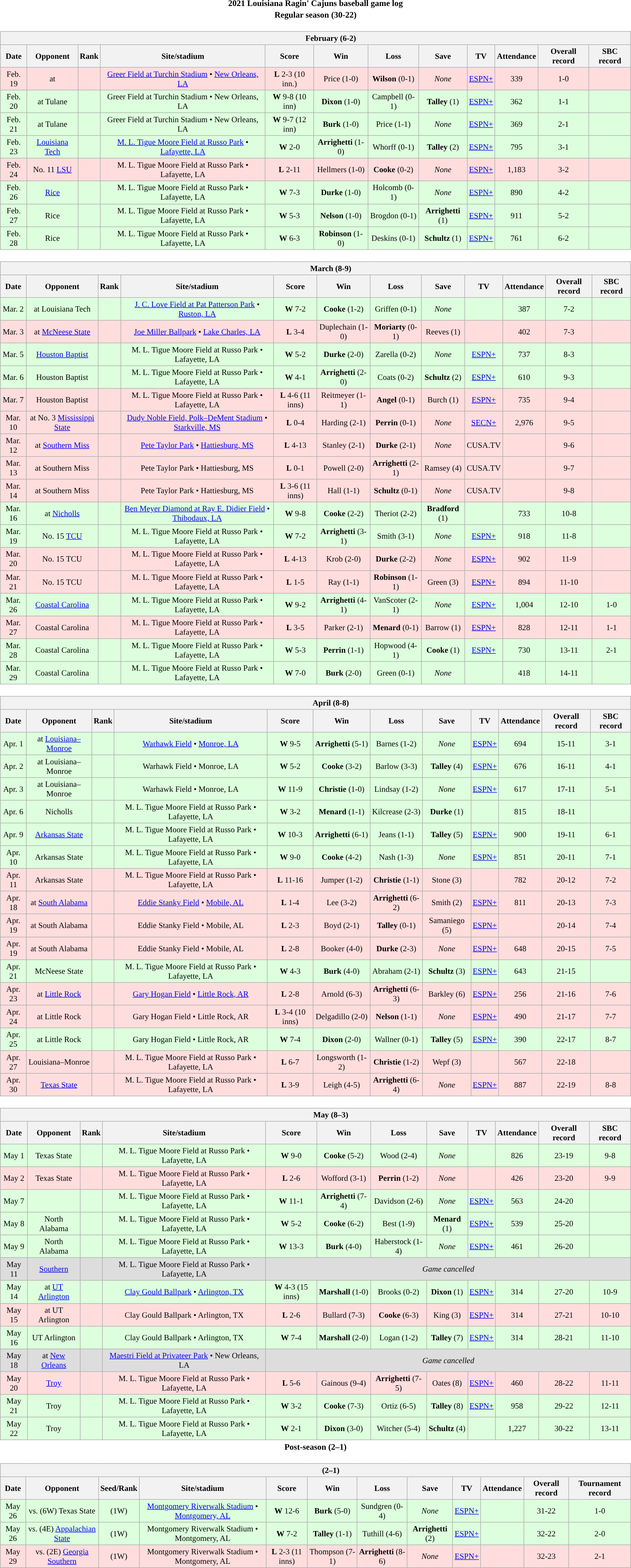<table class="toccolours" width=95% style="clear:both; margin:1.5em auto; text-align:center;">
<tr>
<th colspan=2>2021 Louisiana Ragin' Cajuns baseball game log</th>
</tr>
<tr>
<th colspan=2>Regular season (30-22)</th>
</tr>
<tr valign="top">
<td><br><table class="wikitable collapsible" style="margin:auto; width:100%; text-align:center; font-size:95%">
<tr>
<th colspan=12 style="padding-left:4em;">February (6-2)</th>
</tr>
<tr>
<th>Date</th>
<th>Opponent</th>
<th>Rank</th>
<th>Site/stadium</th>
<th>Score</th>
<th>Win</th>
<th>Loss</th>
<th>Save</th>
<th>TV</th>
<th>Attendance</th>
<th>Overall record</th>
<th>SBC record</th>
</tr>
<tr align="center" bgcolor=#ffdddd>
<td>Feb. 19</td>
<td>at </td>
<td></td>
<td><a href='#'>Greer Field at Turchin Stadium</a> • <a href='#'>New Orleans, LA</a></td>
<td><strong>L</strong> 2-3 (10 inn.)</td>
<td>Price (1-0)</td>
<td><strong>Wilson</strong> (0-1)</td>
<td><em>None</em></td>
<td><a href='#'>ESPN+</a></td>
<td>339</td>
<td>1-0</td>
<td></td>
</tr>
<tr align="center" bgcolor=#ddffdd>
<td>Feb. 20</td>
<td>at Tulane</td>
<td></td>
<td>Greer Field at Turchin Stadium • New Orleans, LA</td>
<td><strong>W</strong> 9-8 (10 inn)</td>
<td><strong>Dixon</strong> (1-0)</td>
<td>Campbell (0-1)</td>
<td><strong>Talley</strong> (1)</td>
<td><a href='#'>ESPN+</a></td>
<td>362</td>
<td>1-1</td>
<td></td>
</tr>
<tr align="center" bgcolor=#ddffdd>
<td>Feb. 21</td>
<td>at Tulane</td>
<td></td>
<td>Greer Field at Turchin Stadium • New Orleans, LA</td>
<td><strong>W</strong> 9-7 (12 inn)</td>
<td><strong>Burk</strong> (1-0)</td>
<td>Price (1-1)</td>
<td><em>None</em></td>
<td><a href='#'>ESPN+</a></td>
<td>369</td>
<td>2-1</td>
<td></td>
</tr>
<tr align="center" bgcolor=#ddffdd>
<td>Feb. 23</td>
<td><a href='#'>Louisiana Tech</a></td>
<td></td>
<td><a href='#'>M. L. Tigue Moore Field at Russo Park</a> • <a href='#'>Lafayette, LA</a></td>
<td><strong>W</strong> 2-0</td>
<td><strong>Arrighetti</strong> (1-0)</td>
<td>Whorff (0-1)</td>
<td><strong>Talley</strong> (2)</td>
<td><a href='#'>ESPN+</a></td>
<td>795</td>
<td>3-1</td>
<td></td>
</tr>
<tr align="center" bgcolor=#ffdddd>
<td>Feb. 24</td>
<td>No. 11 <a href='#'>LSU</a></td>
<td></td>
<td>M. L. Tigue Moore Field at Russo Park • Lafayette, LA</td>
<td><strong>L</strong> 2-11</td>
<td>Hellmers (1-0)</td>
<td><strong>Cooke</strong> (0-2)</td>
<td><em>None</em></td>
<td><a href='#'>ESPN+</a></td>
<td>1,183</td>
<td>3-2</td>
<td></td>
</tr>
<tr align="center" bgcolor=#ddffdd>
<td>Feb. 26</td>
<td><a href='#'>Rice</a></td>
<td></td>
<td>M. L. Tigue Moore Field at Russo Park • Lafayette, LA</td>
<td><strong>W</strong> 7-3</td>
<td><strong>Durke</strong> (1-0)</td>
<td>Holcomb (0-1)</td>
<td><em>None</em></td>
<td><a href='#'>ESPN+</a></td>
<td>890</td>
<td>4-2</td>
<td></td>
</tr>
<tr align="center" bgcolor=#ddffdd>
<td>Feb. 27</td>
<td>Rice</td>
<td></td>
<td>M. L. Tigue Moore Field at Russo Park • Lafayette, LA</td>
<td><strong>W</strong> 5-3</td>
<td><strong>Nelson</strong> (1-0)</td>
<td>Brogdon (0-1)</td>
<td><strong>Arrighetti</strong> (1)</td>
<td><a href='#'>ESPN+</a></td>
<td>911</td>
<td>5-2</td>
<td></td>
</tr>
<tr align="center" bgcolor=#ddffdd>
<td>Feb. 28</td>
<td>Rice</td>
<td></td>
<td>M. L. Tigue Moore Field at Russo Park • Lafayette, LA</td>
<td><strong>W</strong> 6-3</td>
<td><strong>Robinson</strong> (1-0)</td>
<td>Deskins (0-1)</td>
<td><strong>Schultz</strong> (1)</td>
<td><a href='#'>ESPN+</a></td>
<td>761</td>
<td>6-2</td>
<td></td>
</tr>
</table>
</td>
</tr>
<tr>
<td><br><table class="wikitable collapsible " style="margin:auto; width:100%; text-align:center; font-size:95%">
<tr>
<th colspan=12 style="padding-left:4em;">March (8-9)</th>
</tr>
<tr>
<th>Date</th>
<th>Opponent</th>
<th>Rank</th>
<th>Site/stadium</th>
<th>Score</th>
<th>Win</th>
<th>Loss</th>
<th>Save</th>
<th>TV</th>
<th>Attendance</th>
<th>Overall record</th>
<th>SBC record</th>
</tr>
<tr align="center" bgcolor=#ddffdd>
<td>Mar. 2</td>
<td>at Louisiana Tech</td>
<td></td>
<td><a href='#'>J. C. Love Field at Pat Patterson Park</a> • <a href='#'>Ruston, LA</a></td>
<td><strong>W</strong> 7-2</td>
<td><strong>Cooke</strong> (1-2)</td>
<td>Griffen (0-1)</td>
<td><em>None</em></td>
<td></td>
<td>387</td>
<td>7-2</td>
<td></td>
</tr>
<tr align="center" bgcolor=#ffdddd>
<td>Mar. 3</td>
<td>at <a href='#'>McNeese State</a></td>
<td></td>
<td><a href='#'>Joe Miller Ballpark</a> • <a href='#'>Lake Charles, LA</a></td>
<td><strong>L</strong> 3-4</td>
<td>Duplechain (1-0)</td>
<td><strong>Moriarty</strong> (0-1)</td>
<td>Reeves (1)</td>
<td></td>
<td>402</td>
<td>7-3</td>
<td></td>
</tr>
<tr align="center" bgcolor=#ddffdd>
<td>Mar. 5</td>
<td><a href='#'>Houston Baptist</a></td>
<td></td>
<td>M. L. Tigue Moore Field at Russo Park • Lafayette, LA</td>
<td><strong>W</strong> 5-2</td>
<td><strong>Durke</strong> (2-0)</td>
<td>Zarella (0-2)</td>
<td><em>None</em></td>
<td><a href='#'>ESPN+</a></td>
<td>737</td>
<td>8-3</td>
<td></td>
</tr>
<tr align="center" bgcolor=#ddffdd>
<td>Mar. 6</td>
<td>Houston Baptist</td>
<td></td>
<td>M. L. Tigue Moore Field at Russo Park • Lafayette, LA</td>
<td><strong>W</strong> 4-1</td>
<td><strong>Arrighetti</strong> (2-0)</td>
<td>Coats (0-2)</td>
<td><strong>Schultz</strong> (2)</td>
<td><a href='#'>ESPN+</a></td>
<td>610</td>
<td>9-3</td>
<td></td>
</tr>
<tr align="center" bgcolor=#ffdddd>
<td>Mar. 7</td>
<td>Houston Baptist</td>
<td></td>
<td>M. L. Tigue Moore Field at Russo Park • Lafayette, LA</td>
<td><strong>L</strong> 4-6 (11 inns)</td>
<td>Reitmeyer (1-1)</td>
<td><strong>Angel</strong> (0-1)</td>
<td>Burch (1)</td>
<td><a href='#'>ESPN+</a></td>
<td>735</td>
<td>9-4</td>
<td></td>
</tr>
<tr align="center" bgcolor=#ffdddd>
<td>Mar. 10</td>
<td>at No. 3 <a href='#'>Mississippi State</a></td>
<td></td>
<td><a href='#'>Dudy Noble Field, Polk–DeMent Stadium</a> • <a href='#'>Starkville, MS</a></td>
<td><strong>L</strong> 0-4</td>
<td>Harding (2-1)</td>
<td><strong>Perrin</strong> (0-1)</td>
<td><em>None</em></td>
<td><a href='#'>SECN+</a></td>
<td>2,976</td>
<td>9-5</td>
<td></td>
</tr>
<tr align="center" bgcolor=#ffdddd>
<td>Mar. 12</td>
<td>at <a href='#'>Southern Miss</a></td>
<td></td>
<td><a href='#'>Pete Taylor Park</a> • <a href='#'>Hattiesburg, MS</a></td>
<td><strong>L</strong> 4-13</td>
<td>Stanley (2-1)</td>
<td><strong>Durke</strong> (2-1)</td>
<td><em>None</em></td>
<td>CUSA.TV</td>
<td></td>
<td>9-6</td>
<td></td>
</tr>
<tr align="center" bgcolor=#ffdddd>
<td>Mar. 13</td>
<td>at Southern Miss</td>
<td></td>
<td>Pete Taylor Park • Hattiesburg, MS</td>
<td><strong>L</strong> 0-1</td>
<td>Powell (2-0)</td>
<td><strong>Arrighetti</strong> (2-1)</td>
<td>Ramsey (4)</td>
<td>CUSA.TV</td>
<td></td>
<td>9-7</td>
<td></td>
</tr>
<tr align="center" bgcolor=#ffdddd>
<td>Mar. 14</td>
<td>at Southern Miss</td>
<td></td>
<td>Pete Taylor Park • Hattiesburg, MS</td>
<td><strong>L</strong> 3-6 (11 inns)</td>
<td>Hall (1-1)</td>
<td><strong>Schultz</strong> (0-1)</td>
<td><em>None</em></td>
<td>CUSA.TV</td>
<td></td>
<td>9-8</td>
<td></td>
</tr>
<tr align="center" bgcolor=#ddffdd>
<td>Mar. 16</td>
<td>at <a href='#'>Nicholls</a></td>
<td></td>
<td><a href='#'>Ben Meyer Diamond at Ray E. Didier Field</a> • <a href='#'>Thibodaux, LA</a></td>
<td><strong>W</strong> 9-8</td>
<td><strong>Cooke</strong> (2-2)</td>
<td>Theriot (2-2)</td>
<td><strong>Bradford</strong> (1)</td>
<td></td>
<td>733</td>
<td>10-8</td>
<td></td>
</tr>
<tr align="center" bgcolor=#ddffdd>
<td>Mar. 19</td>
<td>No. 15 <a href='#'>TCU</a></td>
<td></td>
<td>M. L. Tigue Moore Field at Russo Park • Lafayette, LA</td>
<td><strong>W</strong> 7-2</td>
<td><strong>Arrighetti</strong> (3-1)</td>
<td>Smith (3-1)</td>
<td><em>None</em></td>
<td><a href='#'>ESPN+</a></td>
<td>918</td>
<td>11-8</td>
<td></td>
</tr>
<tr align="center" bgcolor=#ffdddd>
<td>Mar. 20</td>
<td>No. 15 TCU</td>
<td></td>
<td>M. L. Tigue Moore Field at Russo Park • Lafayette, LA</td>
<td><strong>L</strong> 4-13</td>
<td>Krob (2-0)</td>
<td><strong>Durke</strong> (2-2)</td>
<td><em>None</em></td>
<td><a href='#'>ESPN+</a></td>
<td>902</td>
<td>11-9</td>
<td></td>
</tr>
<tr align="center" bgcolor=#ffdddd>
<td>Mar. 21</td>
<td>No. 15 TCU</td>
<td></td>
<td>M. L. Tigue Moore Field at Russo Park • Lafayette, LA</td>
<td><strong>L</strong> 1-5</td>
<td>Ray (1-1)</td>
<td><strong>Robinson</strong> (1-1)</td>
<td>Green (3)</td>
<td><a href='#'>ESPN+</a></td>
<td>894</td>
<td>11-10</td>
<td></td>
</tr>
<tr align="center" bgcolor=#ddffdd>
<td>Mar. 26</td>
<td><a href='#'>Coastal Carolina</a></td>
<td></td>
<td>M. L. Tigue Moore Field at Russo Park • Lafayette, LA</td>
<td><strong>W</strong> 9-2</td>
<td><strong>Arrighetti</strong> (4-1)</td>
<td>VanScoter (2-1)</td>
<td><em>None</em></td>
<td><a href='#'>ESPN+</a></td>
<td>1,004</td>
<td>12-10</td>
<td>1-0</td>
</tr>
<tr align="center" bgcolor=#ffdddd>
<td>Mar. 27</td>
<td>Coastal Carolina</td>
<td></td>
<td>M. L. Tigue Moore Field at Russo Park • Lafayette, LA</td>
<td><strong>L</strong> 3-5</td>
<td>Parker (2-1)</td>
<td><strong>Menard</strong> (0-1)</td>
<td>Barrow (1)</td>
<td><a href='#'>ESPN+</a></td>
<td>828</td>
<td>12-11</td>
<td>1-1</td>
</tr>
<tr align="center" bgcolor=#ddffdd>
<td>Mar. 28</td>
<td>Coastal Carolina</td>
<td></td>
<td>M. L. Tigue Moore Field at Russo Park • Lafayette, LA</td>
<td><strong>W</strong> 5-3</td>
<td><strong>Perrin</strong> (1-1)</td>
<td>Hopwood (4-1)</td>
<td><strong>Cooke</strong> (1)</td>
<td><a href='#'>ESPN+</a></td>
<td>730</td>
<td>13-11</td>
<td>2-1</td>
</tr>
<tr align="center" bgcolor=#ddffdd>
<td>Mar. 29</td>
<td>Coastal Carolina</td>
<td></td>
<td>M. L. Tigue Moore Field at Russo Park • Lafayette, LA</td>
<td><strong>W</strong> 7-0</td>
<td><strong>Burk</strong> (2-0)</td>
<td>Green (0-1)</td>
<td><em>None</em></td>
<td></td>
<td>418</td>
<td>14-11</td>
<td></td>
</tr>
</table>
</td>
</tr>
<tr>
<td><br><table class="wikitable collapsible" style="margin:auto; width:100%; text-align:center; font-size:95%">
<tr>
<th colspan=12 style="padding-left:4em;">April (8-8)</th>
</tr>
<tr>
<th>Date</th>
<th>Opponent</th>
<th>Rank</th>
<th>Site/stadium</th>
<th>Score</th>
<th>Win</th>
<th>Loss</th>
<th>Save</th>
<th>TV</th>
<th>Attendance</th>
<th>Overall record</th>
<th>SBC record</th>
</tr>
<tr align="center" bgcolor=#ddffdd>
<td>Apr. 1</td>
<td>at <a href='#'>Louisiana–Monroe</a></td>
<td></td>
<td><a href='#'>Warhawk Field</a> • <a href='#'>Monroe, LA</a></td>
<td><strong>W</strong> 9-5</td>
<td><strong>Arrighetti</strong> (5-1)</td>
<td>Barnes (1-2)</td>
<td><em>None</em></td>
<td><a href='#'>ESPN+</a></td>
<td>694</td>
<td>15-11</td>
<td>3-1</td>
</tr>
<tr align="center" bgcolor=#ddffdd>
<td>Apr. 2</td>
<td>at Louisiana–Monroe</td>
<td></td>
<td>Warhawk Field • Monroe, LA</td>
<td><strong>W</strong> 5-2</td>
<td><strong>Cooke</strong> (3-2)</td>
<td>Barlow (3-3)</td>
<td><strong>Talley</strong> (4)</td>
<td><a href='#'>ESPN+</a></td>
<td>676</td>
<td>16-11</td>
<td>4-1</td>
</tr>
<tr align="center" bgcolor=#ddffdd>
<td>Apr. 3</td>
<td>at Louisiana–Monroe</td>
<td></td>
<td>Warhawk Field • Monroe, LA</td>
<td><strong>W</strong> 11-9</td>
<td><strong>Christie</strong> (1-0)</td>
<td>Lindsay (1-2)</td>
<td><em>None</em></td>
<td><a href='#'>ESPN+</a></td>
<td>617</td>
<td>17-11</td>
<td>5-1</td>
</tr>
<tr align="center" bgcolor=#ddffdd>
<td>Apr. 6</td>
<td>Nicholls</td>
<td></td>
<td>M. L. Tigue Moore Field at Russo Park • Lafayette, LA</td>
<td><strong>W</strong> 3-2</td>
<td><strong>Menard</strong> (1-1)</td>
<td>Kilcrease (2-3)</td>
<td><strong>Durke</strong> (1)</td>
<td></td>
<td>815</td>
<td>18-11</td>
<td></td>
</tr>
<tr align="center" bgcolor=#ddffdd>
<td>Apr. 9</td>
<td><a href='#'>Arkansas State</a></td>
<td></td>
<td>M. L. Tigue Moore Field at Russo Park • Lafayette, LA</td>
<td><strong>W</strong> 10-3</td>
<td><strong>Arrighetti</strong> (6-1)</td>
<td>Jeans (1-1)</td>
<td><strong>Talley</strong> (5)</td>
<td><a href='#'>ESPN+</a></td>
<td>900</td>
<td>19-11</td>
<td>6-1</td>
</tr>
<tr align="center" bgcolor=#ddffdd>
<td>Apr. 10</td>
<td>Arkansas State</td>
<td></td>
<td>M. L. Tigue Moore Field at Russo Park • Lafayette, LA</td>
<td><strong>W</strong> 9-0</td>
<td><strong>Cooke</strong> (4-2)</td>
<td>Nash (1-3)</td>
<td><em>None</em></td>
<td><a href='#'>ESPN+</a></td>
<td>851</td>
<td>20-11</td>
<td>7-1</td>
</tr>
<tr align="center" bgcolor=#ffdddd>
<td>Apr. 11</td>
<td>Arkansas State</td>
<td></td>
<td>M. L. Tigue Moore Field at Russo Park • Lafayette, LA</td>
<td><strong>L</strong> 11-16</td>
<td>Jumper (1-2)</td>
<td><strong>Christie</strong> (1-1)</td>
<td>Stone (3)</td>
<td></td>
<td>782</td>
<td>20-12</td>
<td>7-2</td>
</tr>
<tr align="center" bgcolor=#ffdddd>
<td>Apr. 18</td>
<td>at <a href='#'>South Alabama</a></td>
<td></td>
<td><a href='#'>Eddie Stanky Field</a> • <a href='#'>Mobile, AL</a></td>
<td><strong>L</strong> 1-4</td>
<td>Lee (3-2)</td>
<td><strong>Arrighetti</strong> (6-2)</td>
<td>Smith (2)</td>
<td><a href='#'>ESPN+</a></td>
<td>811</td>
<td>20-13</td>
<td>7-3</td>
</tr>
<tr align="center" bgcolor=#ffdddd>
<td>Apr. 19</td>
<td>at South Alabama</td>
<td></td>
<td>Eddie Stanky Field • Mobile, AL</td>
<td><strong>L</strong> 2-3</td>
<td>Boyd (2-1)</td>
<td><strong>Talley</strong> (0-1)</td>
<td>Samaniego (5)</td>
<td><a href='#'>ESPN+</a></td>
<td></td>
<td>20-14</td>
<td>7-4</td>
</tr>
<tr align="center" bgcolor=#ffdddd>
<td>Apr. 19</td>
<td>at South Alabama</td>
<td></td>
<td>Eddie Stanky Field • Mobile, AL</td>
<td><strong>L</strong> 2-8</td>
<td>Booker (4-0)</td>
<td><strong>Durke</strong> (2-3)</td>
<td><em>None</em></td>
<td><a href='#'>ESPN+</a></td>
<td>648</td>
<td>20-15</td>
<td>7-5</td>
</tr>
<tr align="center" bgcolor=#ddffdd>
<td>Apr. 21</td>
<td>McNeese State</td>
<td></td>
<td>M. L. Tigue Moore Field at Russo Park • Lafayette, LA</td>
<td><strong>W</strong> 4-3</td>
<td><strong>Burk</strong> (4-0)</td>
<td>Abraham (2-1)</td>
<td><strong>Schultz</strong> (3)</td>
<td><a href='#'>ESPN+</a></td>
<td>643</td>
<td>21-15</td>
<td></td>
</tr>
<tr align="center" bgcolor=#ffdddd>
<td>Apr. 23</td>
<td>at <a href='#'>Little Rock</a></td>
<td></td>
<td><a href='#'>Gary Hogan Field</a> • <a href='#'>Little Rock, AR</a></td>
<td><strong>L</strong> 2-8</td>
<td>Arnold (6-3)</td>
<td><strong>Arrighetti</strong> (6-3)</td>
<td>Barkley (6)</td>
<td><a href='#'>ESPN+</a></td>
<td>256</td>
<td>21-16</td>
<td>7-6</td>
</tr>
<tr align="center" bgcolor=#ffdddd>
<td>Apr. 24</td>
<td>at Little Rock</td>
<td></td>
<td>Gary Hogan Field • Little Rock, AR</td>
<td><strong>L</strong> 3-4 (10 inns)</td>
<td>Delgadillo (2-0)</td>
<td><strong>Nelson</strong> (1-1)</td>
<td><em>None</em></td>
<td><a href='#'>ESPN+</a></td>
<td>490</td>
<td>21-17</td>
<td>7-7</td>
</tr>
<tr align="center" bgcolor=#ddffdd>
<td>Apr. 25</td>
<td>at Little Rock</td>
<td></td>
<td>Gary Hogan Field • Little Rock, AR</td>
<td><strong>W</strong> 7-4</td>
<td><strong>Dixon</strong> (2-0)</td>
<td>Wallner (0-1)</td>
<td><strong>Talley</strong> (5)</td>
<td><a href='#'>ESPN+</a></td>
<td>390</td>
<td>22-17</td>
<td>8-7</td>
</tr>
<tr align="center" bgcolor=#ffdddd>
<td>Apr. 27</td>
<td>Louisiana–Monroe</td>
<td></td>
<td>M. L. Tigue Moore Field at Russo Park • Lafayette, LA</td>
<td><strong>L</strong> 6-7</td>
<td>Longsworth (1-2)</td>
<td><strong>Christie</strong> (1-2)</td>
<td>Wepf (3)</td>
<td></td>
<td>567</td>
<td>22-18</td>
<td></td>
</tr>
<tr align="center" bgcolor=#ffdddd>
<td>Apr. 30</td>
<td><a href='#'>Texas State</a></td>
<td></td>
<td>M. L. Tigue Moore Field at Russo Park • Lafayette, LA</td>
<td><strong>L</strong> 3-9</td>
<td>Leigh (4-5)</td>
<td><strong>Arrighetti</strong> (6-4)</td>
<td><em>None</em></td>
<td><a href='#'>ESPN+</a></td>
<td>887</td>
<td>22-19</td>
<td>8-8</td>
</tr>
</table>
</td>
</tr>
<tr>
<td><br><table class="wikitable collapsible" style="margin:auto; width:100%; text-align:center; font-size:95%">
<tr>
<th colspan=13 style="padding-left:4em;">May (8–3)</th>
</tr>
<tr>
<th>Date</th>
<th>Opponent</th>
<th>Rank</th>
<th>Site/stadium</th>
<th>Score</th>
<th>Win</th>
<th>Loss</th>
<th>Save</th>
<th>TV</th>
<th>Attendance</th>
<th>Overall record</th>
<th>SBC record</th>
</tr>
<tr align="center" bgcolor=#ddffdd>
<td>May 1</td>
<td>Texas State</td>
<td></td>
<td>M. L. Tigue Moore Field at Russo Park • Lafayette, LA</td>
<td><strong>W</strong> 9-0</td>
<td><strong>Cooke</strong> (5-2)</td>
<td>Wood (2-4)</td>
<td><em>None</em></td>
<td></td>
<td>826</td>
<td>23-19</td>
<td>9-8</td>
</tr>
<tr align="center" bgcolor=#ffdddd>
<td>May 2</td>
<td>Texas State</td>
<td></td>
<td>M. L. Tigue Moore Field at Russo Park • Lafayette, LA</td>
<td><strong>L</strong> 2-6</td>
<td>Wofford (3-1)</td>
<td><strong>Perrin</strong> (1-2)</td>
<td><em>None</em></td>
<td></td>
<td>426</td>
<td>23-20</td>
<td>9-9</td>
</tr>
<tr align="center" bgcolor=#ddffdd>
<td>May 7</td>
<td></td>
<td></td>
<td>M. L. Tigue Moore Field at Russo Park • Lafayette, LA</td>
<td><strong>W</strong> 11-1</td>
<td><strong>Arrighetti</strong> (7-4)</td>
<td>Davidson (2-6)</td>
<td><em>None</em></td>
<td><a href='#'>ESPN+</a></td>
<td>563</td>
<td>24-20</td>
<td></td>
</tr>
<tr align="center" bgcolor=#ddffdd>
<td>May 8</td>
<td>North Alabama</td>
<td></td>
<td>M. L. Tigue Moore Field at Russo Park • Lafayette, LA</td>
<td><strong>W</strong> 5-2</td>
<td><strong>Cooke</strong> (6-2)</td>
<td>Best (1-9)</td>
<td><strong>Menard</strong> (1)</td>
<td><a href='#'>ESPN+</a></td>
<td>539</td>
<td>25-20</td>
<td></td>
</tr>
<tr align="center" bgcolor=#ddffdd>
<td>May 9</td>
<td>North Alabama</td>
<td></td>
<td>M. L. Tigue Moore Field at Russo Park • Lafayette, LA</td>
<td><strong>W</strong> 13-3</td>
<td><strong>Burk</strong> (4-0)</td>
<td>Haberstock (1-4)</td>
<td><em>None</em></td>
<td><a href='#'>ESPN+</a></td>
<td>461</td>
<td>26-20</td>
<td></td>
</tr>
<tr align="center" bgcolor=#dddddd>
<td>May 11</td>
<td><a href='#'>Southern</a></td>
<td></td>
<td>M. L. Tigue Moore Field at Russo Park • Lafayette, LA</td>
<td colspan=12><em>Game cancelled</em></td>
</tr>
<tr align="center" bgcolor=#ddffdd>
<td>May 14</td>
<td>at <a href='#'>UT Arlington</a></td>
<td></td>
<td><a href='#'>Clay Gould Ballpark</a> • <a href='#'>Arlington, TX</a></td>
<td><strong>W</strong> 4-3 (15 inns)</td>
<td><strong>Marshall</strong> (1-0)</td>
<td>Brooks (0-2)</td>
<td><strong>Dixon</strong> (1)</td>
<td><a href='#'>ESPN+</a></td>
<td>314</td>
<td>27-20</td>
<td>10-9</td>
</tr>
<tr align="center" bgcolor=#ffdddd>
<td>May 15</td>
<td>at UT Arlington</td>
<td></td>
<td>Clay Gould Ballpark • Arlington, TX</td>
<td><strong>L</strong> 2-6</td>
<td>Bullard (7-3)</td>
<td><strong>Cooke</strong> (6-3)</td>
<td>King (3)</td>
<td><a href='#'>ESPN+</a></td>
<td>314</td>
<td>27-21</td>
<td>10-10</td>
</tr>
<tr align="center" bgcolor=#ddffdd>
<td>May 16</td>
<td>UT Arlington</td>
<td></td>
<td>Clay Gould Ballpark • Arlington, TX</td>
<td><strong>W</strong> 7-4</td>
<td><strong>Marshall</strong> (2-0)</td>
<td>Logan (1-2)</td>
<td><strong>Talley</strong> (7)</td>
<td><a href='#'>ESPN+</a></td>
<td>314</td>
<td>28-21</td>
<td>11-10</td>
</tr>
<tr align="center" bgcolor=#dddddd>
<td>May 18</td>
<td>at <a href='#'>New Orleans</a></td>
<td></td>
<td><a href='#'>Maestri Field at Privateer Park</a> • New Orleans, LA</td>
<td colspan=12><em>Game cancelled</em></td>
</tr>
<tr align="center" bgcolor=#ffdddd>
<td>May 20</td>
<td><a href='#'>Troy</a></td>
<td></td>
<td>M. L. Tigue Moore Field at Russo Park • Lafayette, LA</td>
<td><strong>L</strong> 5-6</td>
<td>Gainous (9-4)</td>
<td><strong>Arrighetti</strong> (7-5)</td>
<td>Oates (8)</td>
<td><a href='#'>ESPN+</a></td>
<td>460</td>
<td>28-22</td>
<td>11-11</td>
</tr>
<tr align="center" bgcolor=#ddffdd>
<td>May 21</td>
<td>Troy</td>
<td></td>
<td>M. L. Tigue Moore Field at Russo Park • Lafayette, LA</td>
<td><strong>W</strong> 3-2</td>
<td><strong>Cooke</strong> (7-3)</td>
<td>Ortiz (6-5)</td>
<td><strong>Talley</strong> (8)</td>
<td><a href='#'>ESPN+</a></td>
<td>958</td>
<td>29-22</td>
<td>12-11</td>
</tr>
<tr align="center" bgcolor=#ddffdd>
<td>May 22</td>
<td>Troy</td>
<td></td>
<td>M. L. Tigue Moore Field at Russo Park • Lafayette, LA</td>
<td><strong>W</strong> 2-1</td>
<td><strong>Dixon</strong> (3-0)</td>
<td>Witcher (5-4)</td>
<td><strong>Schultz</strong> (4)</td>
<td></td>
<td>1,227</td>
<td>30-22</td>
<td>13-11</td>
</tr>
</table>
</td>
</tr>
<tr>
<th colspan=2>Post-season (2–1)</th>
</tr>
<tr>
<td><br><table class="wikitable collapsible" style="margin:auto; width:100%; text-align:center; font-size:95%">
<tr>
<th colspan=12 style="padding-left:4em;"> (2–1)</th>
</tr>
<tr>
<th>Date</th>
<th>Opponent</th>
<th>Seed/Rank</th>
<th>Site/stadium</th>
<th>Score</th>
<th>Win</th>
<th>Loss</th>
<th>Save</th>
<th>TV</th>
<th>Attendance</th>
<th>Overall record</th>
<th>Tournament record</th>
</tr>
<tr align="center" bgcolor=#ddffdd>
<td>May 26</td>
<td>vs. (6W) Texas State</td>
<td>(1W)</td>
<td><a href='#'>Montgomery Riverwalk Stadium</a> • <a href='#'>Montgomery, AL</a></td>
<td><strong>W</strong> 12-6</td>
<td><strong>Burk</strong> (5-0)</td>
<td>Sundgren (0-4)</td>
<td><em>None</em></td>
<td><a href='#'>ESPN+</a></td>
<td></td>
<td>31-22</td>
<td>1-0</td>
</tr>
<tr align="center" bgcolor=#ddffdd>
<td>May 26</td>
<td>vs. (4E) <a href='#'>Appalachian State</a></td>
<td>(1W)</td>
<td>Montgomery Riverwalk Stadium • Montgomery, AL</td>
<td><strong>W</strong> 7-2</td>
<td><strong>Talley</strong> (1-1)</td>
<td>Tuthill (4-6)</td>
<td><strong>Arrighetti</strong> (2)</td>
<td><a href='#'>ESPN+</a></td>
<td></td>
<td>32-22</td>
<td>2-0</td>
</tr>
<tr align="center" bgcolor=#ffdddd>
<td>May 29</td>
<td>vs. (2E) <a href='#'>Georgia Southern</a></td>
<td>(1W)</td>
<td>Montgomery Riverwalk Stadium • Montgomery, AL</td>
<td><strong>L</strong> 2-3 (11 inns)</td>
<td>Thompson (7-1)</td>
<td><strong>Arrighetti</strong> (8-6)</td>
<td><em>None</em></td>
<td><a href='#'>ESPN+</a></td>
<td></td>
<td>32-23</td>
<td>2-1</td>
</tr>
</table>
</td>
</tr>
</table>
